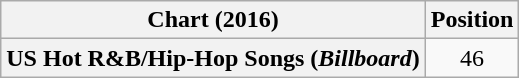<table class="wikitable plainrowheaders" style="text-align:center">
<tr>
<th>Chart (2016)</th>
<th>Position</th>
</tr>
<tr>
<th scope="row">US Hot R&B/Hip-Hop Songs (<em>Billboard</em>)</th>
<td>46</td>
</tr>
</table>
